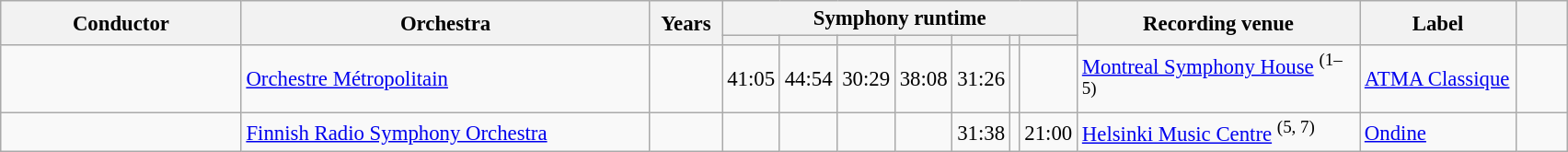<table class="wikitable sortable" style="margin-right: 0; font-size: 95%">
<tr>
<th scope="col" style="width:11em"; rowspan=2>Conductor</th>
<th scope="col" style="width:19em"; rowspan=2>Orchestra</th>
<th scope="col" style="width:3em"; rowspan=2>Years</th>
<th scope="col" style="width:7em"; colspan=7>Symphony runtime</th>
<th scope="col" style="width:13em"; rowspan=2>Recording venue</th>
<th scope="col" style="width:7em"; rowspan=2>Label</th>
<th scope="col" style="width:2em"; rowspan=2 class="unsortable"></th>
</tr>
<tr>
<th scope="col"><a href='#'></a></th>
<th scope="col"><a href='#'></a></th>
<th scope="col"><a href='#'></a></th>
<th scope="col"><a href='#'></a></th>
<th scope="col"><a href='#'></a></th>
<th scope="col"><a href='#'></a></th>
<th scope="col"><a href='#'></a></th>
</tr>
<tr>
<td></td>
<td><a href='#'>Orchestre Métropolitain</a></td>
<td></td>
<td>41:05</td>
<td>44:54</td>
<td>30:29</td>
<td>38:08</td>
<td>31:26</td>
<td></td>
<td></td>
<td><a href='#'>Montreal Symphony House</a> <sup>(1–5)</sup></td>
<td><a href='#'>ATMA Classique</a></td>
<td style="text-align: center;"></td>
</tr>
<tr>
<td></td>
<td><a href='#'>Finnish Radio Symphony Orchestra</a></td>
<td></td>
<td></td>
<td></td>
<td></td>
<td></td>
<td>31:38</td>
<td></td>
<td>21:00</td>
<td><a href='#'>Helsinki Music Centre</a> <sup>(5, 7)</sup></td>
<td><a href='#'>Ondine</a></td>
<td style="text-align: center;"></td>
</tr>
</table>
